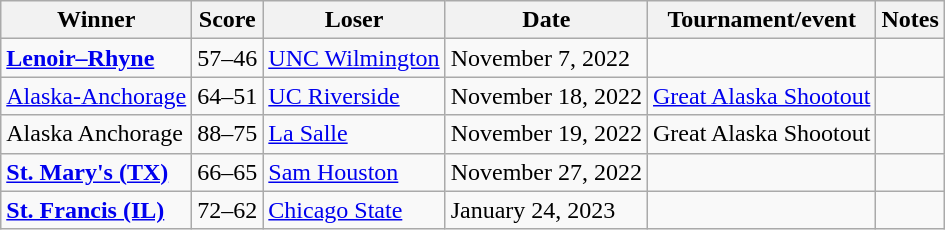<table class="wikitable sortable wikitable" sortable>
<tr>
<th>Winner</th>
<th>Score</th>
<th>Loser</th>
<th>Date</th>
<th>Tournament/event</th>
<th class=unsortable>Notes</th>
</tr>
<tr>
<td><strong><a href='#'>Lenoir–Rhyne</a></strong> </td>
<td>57–46</td>
<td><a href='#'>UNC Wilmington</a></td>
<td>November 7, 2022</td>
<td></td>
<td></td>
</tr>
<tr>
<td><a href='#'>Alaska-Anchorage</a> </td>
<td>64–51</td>
<td><a href='#'>UC Riverside</a></td>
<td>November 18, 2022</td>
<td><a href='#'>Great Alaska Shootout</a></td>
<td></td>
</tr>
<tr>
<td>Alaska Anchorage </td>
<td>88–75</td>
<td><a href='#'>La Salle</a></td>
<td>November 19, 2022</td>
<td>Great Alaska Shootout</td>
<td></td>
</tr>
<tr>
<td><strong><a href='#'>St. Mary's (TX)</a></strong> </td>
<td>66–65</td>
<td><a href='#'>Sam Houston</a></td>
<td>November 27, 2022</td>
<td></td>
<td></td>
</tr>
<tr>
<td><strong><a href='#'>St. Francis (IL)</a></strong> </td>
<td>72–62</td>
<td><a href='#'>Chicago State</a></td>
<td>January 24, 2023</td>
<td></td>
<td></td>
</tr>
</table>
